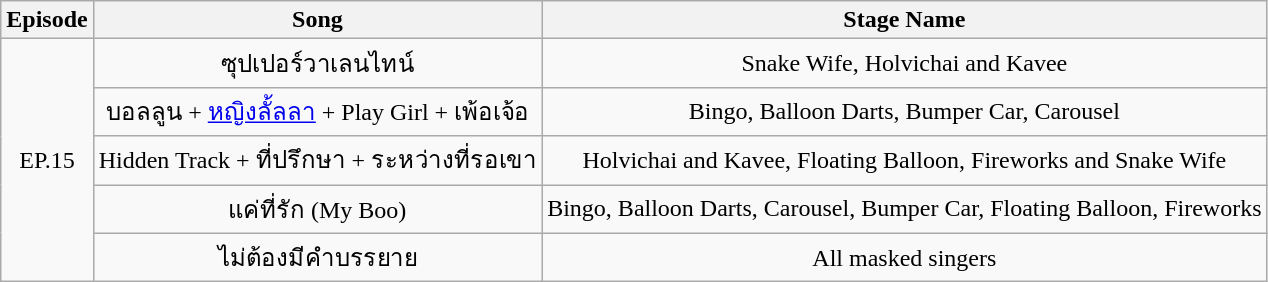<table class="wikitable" style="text-align:center">
<tr>
<th>Episode</th>
<th>Song</th>
<th>Stage Name</th>
</tr>
<tr>
<td rowspan="5">EP.15</td>
<td>ซุปเปอร์วาเลนไทน์</td>
<td>Snake Wife, Holvichai and Kavee</td>
</tr>
<tr>
<td>บอลลูน + <a href='#'>หญิงลั้ลลา</a> + Play Girl + เพ้อเจ้อ</td>
<td>Bingo, Balloon Darts, Bumper Car, Carousel</td>
</tr>
<tr>
<td>Hidden Track + ที่ปรึกษา + ระหว่างที่รอเขา</td>
<td>Holvichai and Kavee, Floating Balloon, Fireworks and Snake Wife</td>
</tr>
<tr>
<td>แค่ที่รัก (My Boo)</td>
<td>Bingo, Balloon Darts, Carousel, Bumper Car, Floating Balloon, Fireworks</td>
</tr>
<tr>
<td>ไม่ต้องมีคำบรรยาย</td>
<td>All masked singers</td>
</tr>
</table>
